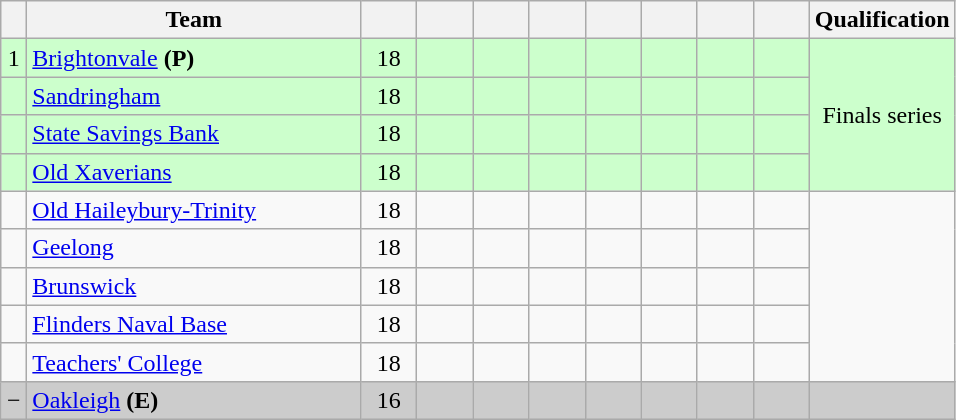<table class="wikitable" style="text-align:center; margin-bottom:0">
<tr>
<th style="width:10px"></th>
<th style="width:35%;">Team</th>
<th style="width:30px;"></th>
<th style="width:30px;"></th>
<th style="width:30px;"></th>
<th style="width:30px;"></th>
<th style="width:30px;"></th>
<th style="width:30px;"></th>
<th style="width:30px;"></th>
<th style="width:30px;"></th>
<th>Qualification</th>
</tr>
<tr style="background:#ccffcc;">
<td>1</td>
<td style="text-align:left;"><a href='#'>Brightonvale</a> <strong>(P)</strong></td>
<td>18</td>
<td></td>
<td></td>
<td></td>
<td></td>
<td></td>
<td></td>
<td></td>
<td rowspan=4>Finals series</td>
</tr>
<tr style="background:#ccffcc;">
<td></td>
<td style="text-align:left;"><a href='#'>Sandringham</a></td>
<td>18</td>
<td></td>
<td></td>
<td></td>
<td></td>
<td></td>
<td></td>
<td></td>
</tr>
<tr style="background:#ccffcc;">
<td></td>
<td style="text-align:left;"><a href='#'>State Savings Bank</a></td>
<td>18</td>
<td></td>
<td></td>
<td></td>
<td></td>
<td></td>
<td></td>
<td></td>
</tr>
<tr style="background:#ccffcc;">
<td></td>
<td style="text-align:left;"><a href='#'>Old Xaverians</a></td>
<td>18</td>
<td></td>
<td></td>
<td></td>
<td></td>
<td></td>
<td></td>
<td></td>
</tr>
<tr>
<td></td>
<td style="text-align:left;"><a href='#'>Old Haileybury-Trinity</a></td>
<td>18</td>
<td></td>
<td></td>
<td></td>
<td></td>
<td></td>
<td></td>
<td></td>
</tr>
<tr>
<td></td>
<td style="text-align:left;"><a href='#'>Geelong</a></td>
<td>18</td>
<td></td>
<td></td>
<td></td>
<td></td>
<td></td>
<td></td>
<td></td>
</tr>
<tr>
<td></td>
<td style="text-align:left;"><a href='#'>Brunswick</a></td>
<td>18</td>
<td></td>
<td></td>
<td></td>
<td></td>
<td></td>
<td></td>
<td></td>
</tr>
<tr>
<td></td>
<td style="text-align:left;"><a href='#'>Flinders Naval Base</a></td>
<td>18</td>
<td></td>
<td></td>
<td></td>
<td></td>
<td></td>
<td></td>
<td></td>
</tr>
<tr ">
<td></td>
<td style="text-align:left;"><a href='#'>Teachers' College</a></td>
<td>18</td>
<td></td>
<td></td>
<td></td>
<td></td>
<td></td>
<td></td>
<td></td>
</tr>
<tr style="background:#CCCCCC;">
<td>−</td>
<td style="text-align:left;"><a href='#'>Oakleigh</a> <strong>(E)</strong></td>
<td>16</td>
<td></td>
<td></td>
<td></td>
<td></td>
<td></td>
<td></td>
<td></td>
<td></td>
</tr>
</table>
